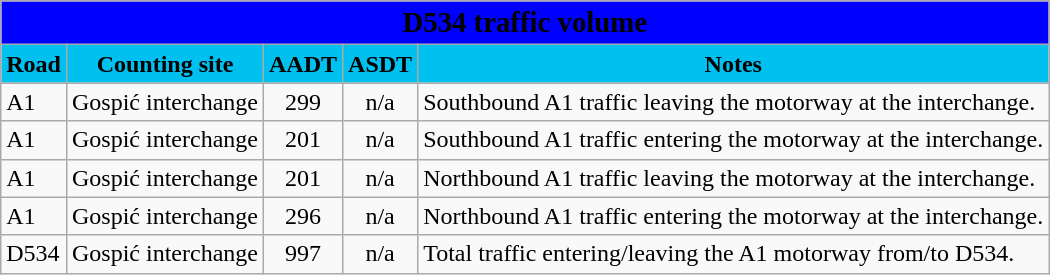<table class="wikitable">
<tr>
<td colspan=5 bgcolor=blue align=center style=margin-top:15><span><big><strong>D534 traffic volume</strong></big></span></td>
</tr>
<tr>
<td align=center bgcolor=00c0f0><strong>Road</strong></td>
<td align=center bgcolor=00c0f0><strong>Counting site</strong></td>
<td align=center bgcolor=00c0f0><strong>AADT</strong></td>
<td align=center bgcolor=00c0f0><strong>ASDT</strong></td>
<td align=center bgcolor=00c0f0><strong>Notes</strong></td>
</tr>
<tr>
<td> A1</td>
<td>Gospić interchange</td>
<td align=center>299</td>
<td align=center>n/a</td>
<td>Southbound A1 traffic leaving the motorway at the interchange.</td>
</tr>
<tr>
<td> A1</td>
<td>Gospić interchange</td>
<td align=center>201</td>
<td align=center>n/a</td>
<td>Southbound A1 traffic entering the motorway at the interchange.</td>
</tr>
<tr>
<td> A1</td>
<td>Gospić interchange</td>
<td align=center>201</td>
<td align=center>n/a</td>
<td>Northbound A1 traffic leaving the motorway at the interchange.</td>
</tr>
<tr>
<td> A1</td>
<td>Gospić interchange</td>
<td align=center>296</td>
<td align=center>n/a</td>
<td>Northbound A1 traffic entering the motorway at the interchange.</td>
</tr>
<tr>
<td> D534</td>
<td>Gospić interchange</td>
<td align=center>997</td>
<td align=center>n/a</td>
<td>Total traffic entering/leaving the A1 motorway from/to D534.</td>
</tr>
</table>
